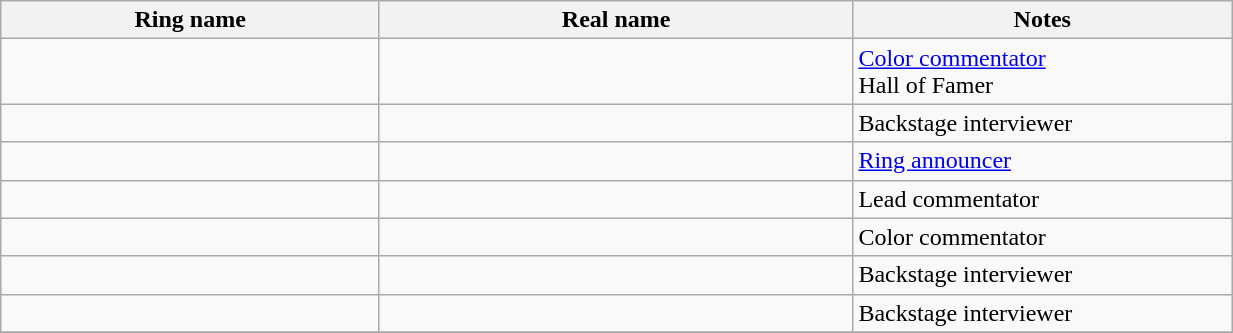<table class="wikitable sortable" align="left center" width="65%">
<tr>
<th width="20%">Ring name</th>
<th width="25%">Real name</th>
<th width="20%">Notes</th>
</tr>
<tr>
<td></td>
<td></td>
<td><a href='#'>Color commentator</a><br>Hall of Famer</td>
</tr>
<tr>
<td></td>
<td></td>
<td>Backstage interviewer</td>
</tr>
<tr>
<td></td>
<td></td>
<td><a href='#'>Ring announcer</a></td>
</tr>
<tr>
<td></td>
<td></td>
<td>Lead commentator</td>
</tr>
<tr>
<td></td>
<td></td>
<td>Color commentator</td>
</tr>
<tr>
<td></td>
<td></td>
<td>Backstage interviewer</td>
</tr>
<tr>
<td></td>
<td></td>
<td>Backstage interviewer</td>
</tr>
<tr>
</tr>
</table>
